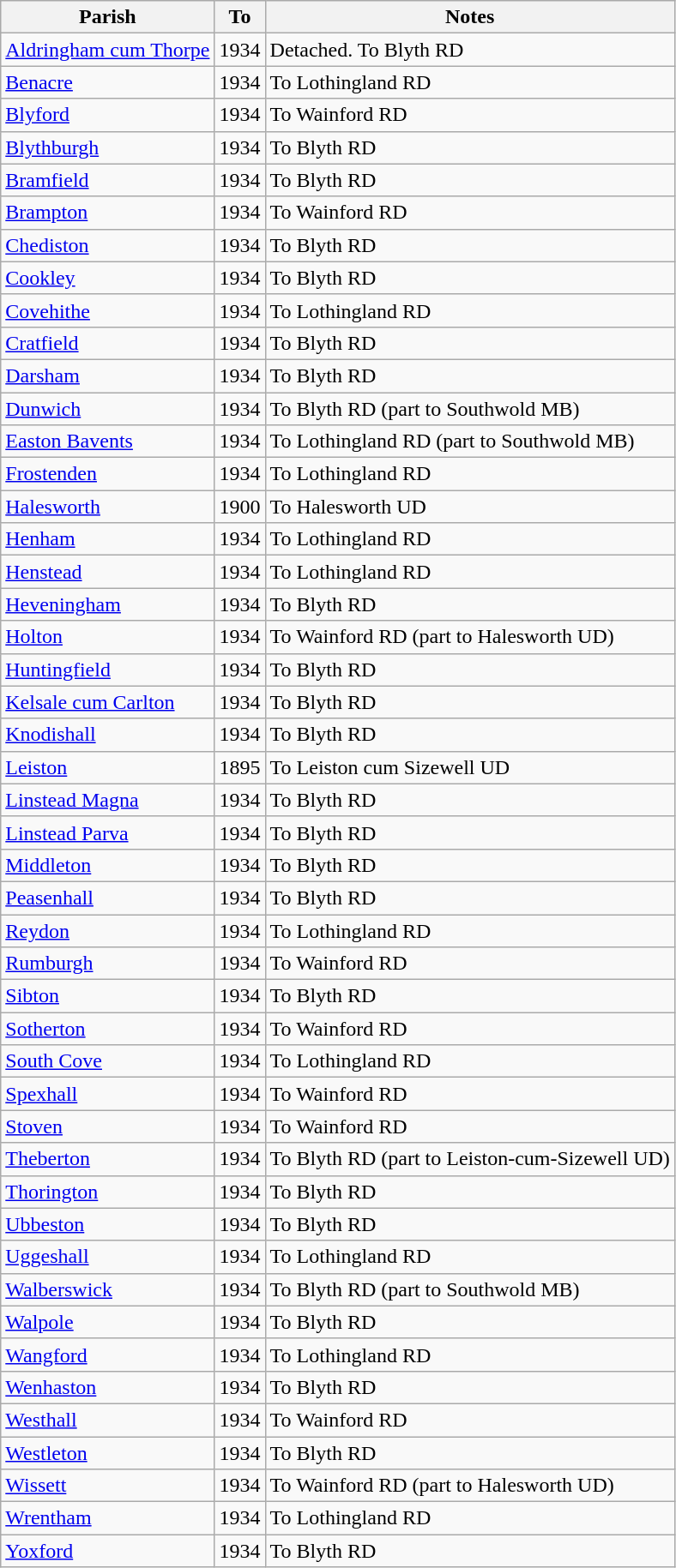<table class="wikitable">
<tr>
<th>Parish</th>
<th>To</th>
<th>Notes</th>
</tr>
<tr>
<td><a href='#'>Aldringham cum Thorpe</a></td>
<td>1934</td>
<td>Detached. To Blyth RD</td>
</tr>
<tr>
<td><a href='#'>Benacre</a></td>
<td>1934</td>
<td>To Lothingland RD</td>
</tr>
<tr>
<td><a href='#'>Blyford</a></td>
<td>1934</td>
<td>To Wainford RD</td>
</tr>
<tr>
<td><a href='#'>Blythburgh</a></td>
<td>1934</td>
<td>To Blyth RD</td>
</tr>
<tr>
<td><a href='#'>Bramfield</a></td>
<td>1934</td>
<td>To Blyth RD</td>
</tr>
<tr>
<td><a href='#'>Brampton</a></td>
<td>1934</td>
<td>To Wainford RD</td>
</tr>
<tr>
<td><a href='#'>Chediston</a></td>
<td>1934</td>
<td>To Blyth RD</td>
</tr>
<tr>
<td><a href='#'>Cookley</a></td>
<td>1934</td>
<td>To Blyth RD</td>
</tr>
<tr>
<td><a href='#'>Covehithe</a></td>
<td>1934</td>
<td>To Lothingland RD</td>
</tr>
<tr>
<td><a href='#'>Cratfield</a></td>
<td>1934</td>
<td>To Blyth RD</td>
</tr>
<tr>
<td><a href='#'>Darsham</a></td>
<td>1934</td>
<td>To Blyth RD</td>
</tr>
<tr>
<td><a href='#'>Dunwich</a></td>
<td>1934</td>
<td>To Blyth RD (part to Southwold MB)</td>
</tr>
<tr>
<td><a href='#'>Easton Bavents</a></td>
<td>1934</td>
<td>To Lothingland RD (part to Southwold MB)</td>
</tr>
<tr>
<td><a href='#'>Frostenden</a></td>
<td>1934</td>
<td>To Lothingland RD</td>
</tr>
<tr>
<td><a href='#'>Halesworth</a></td>
<td>1900</td>
<td>To Halesworth UD</td>
</tr>
<tr>
<td><a href='#'>Henham</a></td>
<td>1934</td>
<td>To Lothingland RD</td>
</tr>
<tr>
<td><a href='#'>Henstead</a></td>
<td>1934</td>
<td>To Lothingland RD</td>
</tr>
<tr>
<td><a href='#'>Heveningham</a></td>
<td>1934</td>
<td>To Blyth RD</td>
</tr>
<tr>
<td><a href='#'>Holton</a></td>
<td>1934</td>
<td>To Wainford RD (part to Halesworth UD)</td>
</tr>
<tr>
<td><a href='#'>Huntingfield</a></td>
<td>1934</td>
<td>To Blyth RD</td>
</tr>
<tr>
<td><a href='#'>Kelsale cum Carlton</a></td>
<td>1934</td>
<td>To Blyth RD</td>
</tr>
<tr>
<td><a href='#'>Knodishall</a></td>
<td>1934</td>
<td>To Blyth RD</td>
</tr>
<tr>
<td><a href='#'>Leiston</a></td>
<td>1895</td>
<td>To Leiston cum Sizewell UD</td>
</tr>
<tr>
<td><a href='#'>Linstead Magna</a></td>
<td>1934</td>
<td>To Blyth RD</td>
</tr>
<tr>
<td><a href='#'>Linstead Parva</a></td>
<td>1934</td>
<td>To Blyth RD</td>
</tr>
<tr>
<td><a href='#'>Middleton</a></td>
<td>1934</td>
<td>To Blyth RD</td>
</tr>
<tr>
<td><a href='#'>Peasenhall</a></td>
<td>1934</td>
<td>To Blyth RD</td>
</tr>
<tr>
<td><a href='#'>Reydon</a></td>
<td>1934</td>
<td>To Lothingland RD</td>
</tr>
<tr>
<td><a href='#'>Rumburgh</a></td>
<td>1934</td>
<td>To Wainford RD</td>
</tr>
<tr>
<td><a href='#'>Sibton</a></td>
<td>1934</td>
<td>To Blyth RD</td>
</tr>
<tr>
<td><a href='#'>Sotherton</a></td>
<td>1934</td>
<td>To Wainford RD</td>
</tr>
<tr>
<td><a href='#'>South Cove</a></td>
<td>1934</td>
<td>To Lothingland RD</td>
</tr>
<tr>
<td><a href='#'>Spexhall</a></td>
<td>1934</td>
<td>To Wainford RD</td>
</tr>
<tr>
<td><a href='#'>Stoven</a></td>
<td>1934</td>
<td>To Wainford RD</td>
</tr>
<tr>
<td><a href='#'>Theberton</a></td>
<td>1934</td>
<td>To Blyth RD  (part to Leiston-cum-Sizewell UD)</td>
</tr>
<tr>
<td><a href='#'>Thorington</a></td>
<td>1934</td>
<td>To Blyth RD</td>
</tr>
<tr>
<td><a href='#'>Ubbeston</a></td>
<td>1934</td>
<td>To Blyth RD</td>
</tr>
<tr>
<td><a href='#'>Uggeshall</a></td>
<td>1934</td>
<td>To Lothingland RD</td>
</tr>
<tr>
<td><a href='#'>Walberswick</a></td>
<td>1934</td>
<td>To Blyth RD (part to Southwold MB)</td>
</tr>
<tr>
<td><a href='#'>Walpole</a></td>
<td>1934</td>
<td>To Blyth RD</td>
</tr>
<tr>
<td><a href='#'>Wangford</a></td>
<td>1934</td>
<td>To Lothingland RD</td>
</tr>
<tr>
<td><a href='#'>Wenhaston</a></td>
<td>1934</td>
<td>To Blyth RD</td>
</tr>
<tr>
<td><a href='#'>Westhall</a></td>
<td>1934</td>
<td>To Wainford RD</td>
</tr>
<tr>
<td><a href='#'>Westleton</a></td>
<td>1934</td>
<td>To Blyth RD</td>
</tr>
<tr>
<td><a href='#'>Wissett</a></td>
<td>1934</td>
<td>To Wainford RD (part to Halesworth UD)</td>
</tr>
<tr>
<td><a href='#'>Wrentham</a></td>
<td>1934</td>
<td>To Lothingland RD</td>
</tr>
<tr>
<td><a href='#'>Yoxford</a></td>
<td>1934</td>
<td>To Blyth RD</td>
</tr>
</table>
